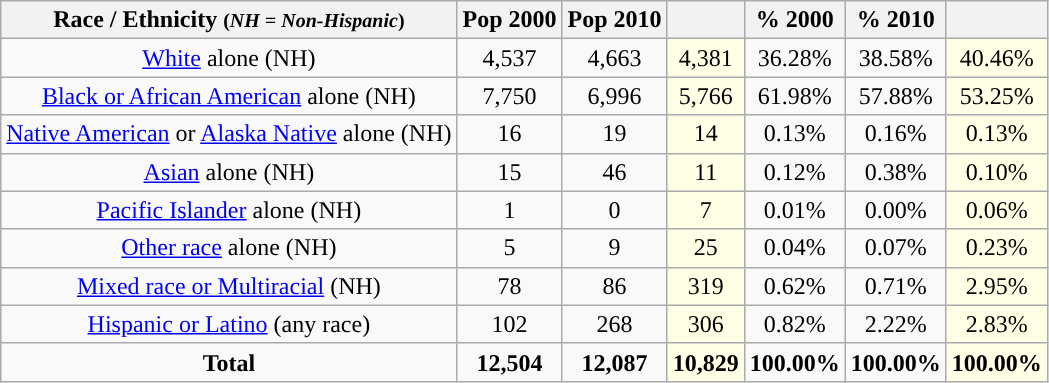<table class="wikitable" style="text-align:center;">
<tr>
<th>Race / Ethnicity <small>(<em>NH = Non-Hispanic</em>)</small></th>
<th>Pop 2000</th>
<th>Pop 2010</th>
<th></th>
<th>% 2000</th>
<th>% 2010</th>
<th></th>
</tr>
<tr>
<td><a href='#'>White</a> alone (NH)</td>
<td>4,537</td>
<td>4,663</td>
<td style='background: #ffffe6;'>4,381</td>
<td>36.28%</td>
<td>38.58%</td>
<td style='background: #ffffe6;'>40.46%</td>
</tr>
<tr>
<td><a href='#'>Black or African American</a> alone (NH)</td>
<td>7,750</td>
<td>6,996</td>
<td style='background: #ffffe6;'>5,766</td>
<td>61.98%</td>
<td>57.88%</td>
<td style='background: #ffffe6;'>53.25%</td>
</tr>
<tr>
<td><a href='#'>Native American</a> or <a href='#'>Alaska Native</a> alone (NH)</td>
<td>16</td>
<td>19</td>
<td style='background: #ffffe6;'>14</td>
<td>0.13%</td>
<td>0.16%</td>
<td style='background: #ffffe6;'>0.13%</td>
</tr>
<tr>
<td><a href='#'>Asian</a> alone (NH)</td>
<td>15</td>
<td>46</td>
<td style='background: #ffffe6;'>11</td>
<td>0.12%</td>
<td>0.38%</td>
<td style='background: #ffffe6;'>0.10%</td>
</tr>
<tr>
<td><a href='#'>Pacific Islander</a> alone (NH)</td>
<td>1</td>
<td>0</td>
<td style='background: #ffffe6;'>7</td>
<td>0.01%</td>
<td>0.00%</td>
<td style='background: #ffffe6;'>0.06%</td>
</tr>
<tr>
<td><a href='#'>Other race</a> alone (NH)</td>
<td>5</td>
<td>9</td>
<td style='background: #ffffe6;'>25</td>
<td>0.04%</td>
<td>0.07%</td>
<td style='background: #ffffe6;'>0.23%</td>
</tr>
<tr>
<td><a href='#'>Mixed race or Multiracial</a> (NH)</td>
<td>78</td>
<td>86</td>
<td style='background: #ffffe6;'>319</td>
<td>0.62%</td>
<td>0.71%</td>
<td style='background: #ffffe6;'>2.95%</td>
</tr>
<tr>
<td><a href='#'>Hispanic or Latino</a> (any race)</td>
<td>102</td>
<td>268</td>
<td style='background: #ffffe6;'>306</td>
<td>0.82%</td>
<td>2.22%</td>
<td style='background: #ffffe6;'>2.83%</td>
</tr>
<tr>
<td><strong>Total</strong></td>
<td><strong>12,504</strong></td>
<td><strong>12,087</strong></td>
<td style='background: #ffffe6;'><strong>10,829</strong></td>
<td><strong>100.00%</strong></td>
<td><strong>100.00%</strong></td>
<td style='background: #ffffe6;'><strong>100.00%</strong></td>
</tr>
</table>
